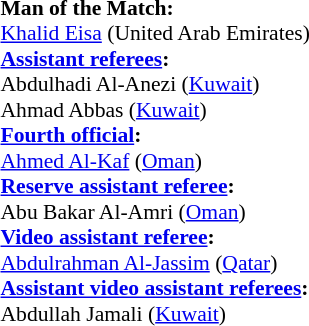<table style="width:100%; font-size:90%;">
<tr>
<td><br><strong>Man of the Match:</strong>
<br><a href='#'>Khalid Eisa</a> (United Arab Emirates)<br><strong><a href='#'>Assistant referees</a>:</strong>
<br>Abdulhadi Al-Anezi (<a href='#'>Kuwait</a>)
<br>Ahmad Abbas (<a href='#'>Kuwait</a>)
<br><strong><a href='#'>Fourth official</a>:</strong>
<br><a href='#'>Ahmed Al-Kaf</a> (<a href='#'>Oman</a>)
<br><strong><a href='#'>Reserve assistant referee</a>:</strong>
<br>Abu Bakar Al-Amri  (<a href='#'>Oman</a>)
<br><strong><a href='#'>Video assistant referee</a>:</strong>
<br><a href='#'>Abdulrahman Al-Jassim</a> (<a href='#'>Qatar</a>)
<br><strong><a href='#'>Assistant video assistant referees</a>:</strong>
<br>Abdullah Jamali (<a href='#'>Kuwait</a>)</td>
</tr>
</table>
